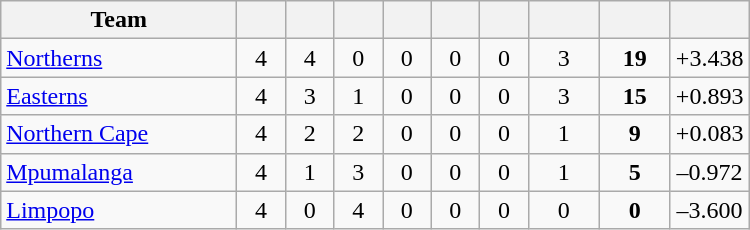<table class="wikitable" style="text-align:center">
<tr>
<th width="150">Team</th>
<th width="25"></th>
<th width="25"></th>
<th width="25"></th>
<th width="25"></th>
<th width="25"></th>
<th width="25"></th>
<th width="40"></th>
<th width="40"></th>
<th width="45"></th>
</tr>
<tr>
<td style="text-align:left"><a href='#'>Northerns</a></td>
<td>4</td>
<td>4</td>
<td>0</td>
<td>0</td>
<td>0</td>
<td>0</td>
<td>3</td>
<td><strong>19</strong></td>
<td>+3.438</td>
</tr>
<tr>
<td style="text-align:left"><a href='#'>Easterns</a></td>
<td>4</td>
<td>3</td>
<td>1</td>
<td>0</td>
<td>0</td>
<td>0</td>
<td>3</td>
<td><strong>15</strong></td>
<td>+0.893</td>
</tr>
<tr>
<td style="text-align:left"><a href='#'>Northern Cape</a></td>
<td>4</td>
<td>2</td>
<td>2</td>
<td>0</td>
<td>0</td>
<td>0</td>
<td>1</td>
<td><strong>9</strong></td>
<td>+0.083</td>
</tr>
<tr>
<td style="text-align:left"><a href='#'>Mpumalanga</a></td>
<td>4</td>
<td>1</td>
<td>3</td>
<td>0</td>
<td>0</td>
<td>0</td>
<td>1</td>
<td><strong>5</strong></td>
<td>–0.972</td>
</tr>
<tr>
<td style="text-align:left"><a href='#'>Limpopo</a></td>
<td>4</td>
<td>0</td>
<td>4</td>
<td>0</td>
<td>0</td>
<td>0</td>
<td>0</td>
<td><strong>0</strong></td>
<td>–3.600</td>
</tr>
</table>
